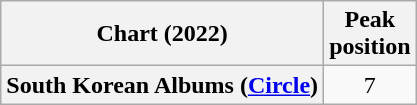<table class="wikitable plainrowheaders" style="text-align:center;">
<tr>
<th scope="col">Chart (2022)</th>
<th scope="col">Peak<br>position</th>
</tr>
<tr>
<th scope="row">South Korean Albums (<a href='#'>Circle</a>)</th>
<td>7</td>
</tr>
</table>
